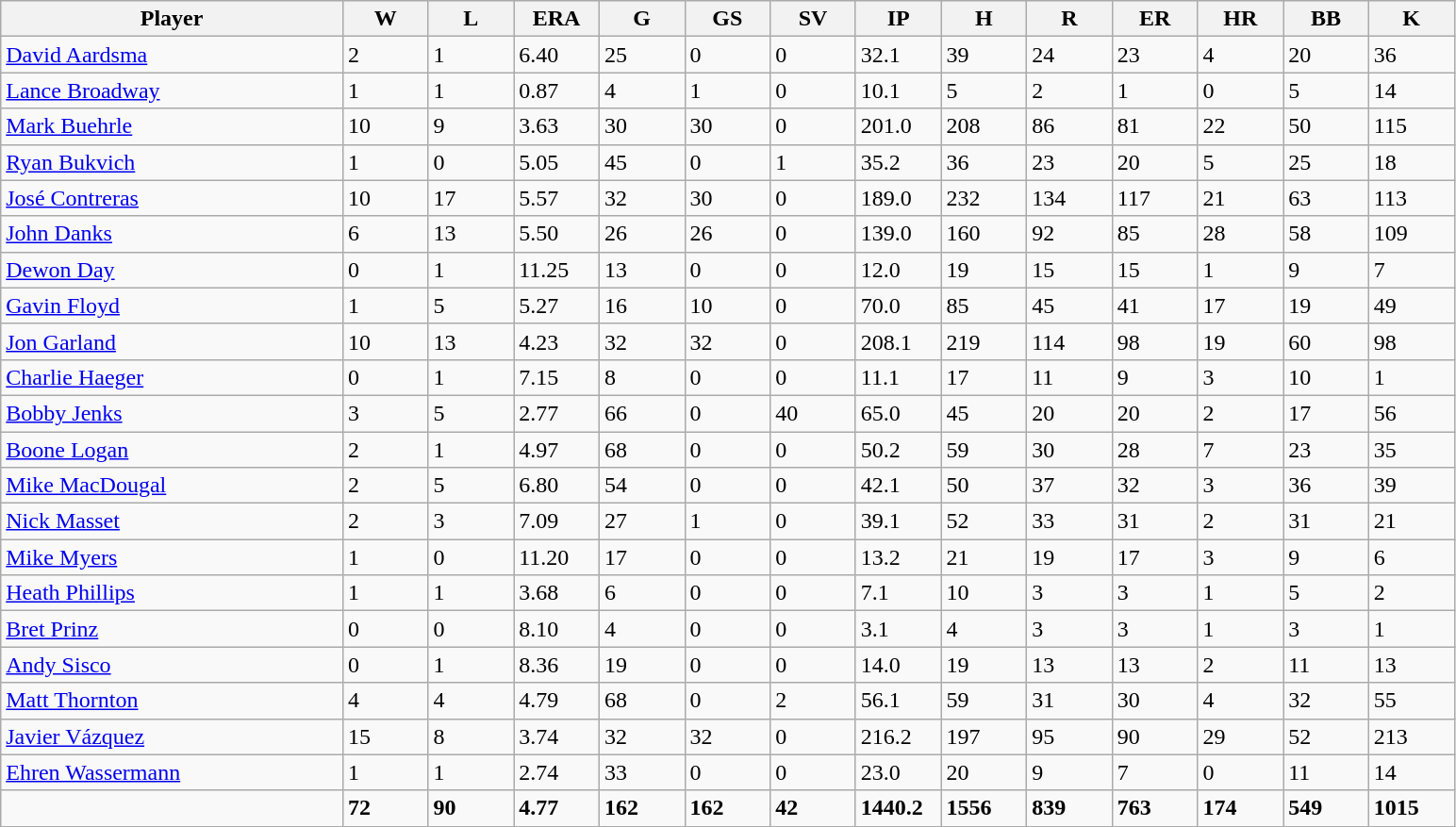<table class="wikitable sortable">
<tr>
<th bgcolor="#DDDDFF" width="20%">Player</th>
<th bgcolor="#DDDDFF" width="5%">W</th>
<th bgcolor="#DDDDFF" width="5%">L</th>
<th bgcolor="#DDDDFF" width="5%">ERA</th>
<th bgcolor="#DDDDFF" width="5%">G</th>
<th bgcolor="#DDDDFF" width="5%">GS</th>
<th bgcolor="#DDDDFF" width="5%">SV</th>
<th bgcolor="#DDDDFF" width="5%">IP</th>
<th bgcolor="#DDDDFF" width="5%">H</th>
<th bgcolor="#DDDDFF" width="5%">R</th>
<th bgcolor="#DDDDFF" width="5%">ER</th>
<th bgcolor="#DDDDFF" width="5%">HR</th>
<th bgcolor="#DDDDFF" width="5%">BB</th>
<th bgcolor="#DDDDFF" width="5%">K</th>
</tr>
<tr>
<td><a href='#'>David Aardsma</a></td>
<td>2</td>
<td>1</td>
<td>6.40</td>
<td>25</td>
<td>0</td>
<td>0</td>
<td>32.1</td>
<td>39</td>
<td>24</td>
<td>23</td>
<td>4</td>
<td>20</td>
<td>36</td>
</tr>
<tr>
<td><a href='#'>Lance Broadway</a></td>
<td>1</td>
<td>1</td>
<td>0.87</td>
<td>4</td>
<td>1</td>
<td>0</td>
<td>10.1</td>
<td>5</td>
<td>2</td>
<td>1</td>
<td>0</td>
<td>5</td>
<td>14</td>
</tr>
<tr>
<td><a href='#'>Mark Buehrle</a></td>
<td>10</td>
<td>9</td>
<td>3.63</td>
<td>30</td>
<td>30</td>
<td>0</td>
<td>201.0</td>
<td>208</td>
<td>86</td>
<td>81</td>
<td>22</td>
<td>50</td>
<td>115</td>
</tr>
<tr>
<td><a href='#'>Ryan Bukvich</a></td>
<td>1</td>
<td>0</td>
<td>5.05</td>
<td>45</td>
<td>0</td>
<td>1</td>
<td>35.2</td>
<td>36</td>
<td>23</td>
<td>20</td>
<td>5</td>
<td>25</td>
<td>18</td>
</tr>
<tr>
<td><a href='#'>José Contreras</a></td>
<td>10</td>
<td>17</td>
<td>5.57</td>
<td>32</td>
<td>30</td>
<td>0</td>
<td>189.0</td>
<td>232</td>
<td>134</td>
<td>117</td>
<td>21</td>
<td>63</td>
<td>113</td>
</tr>
<tr>
<td><a href='#'>John Danks</a></td>
<td>6</td>
<td>13</td>
<td>5.50</td>
<td>26</td>
<td>26</td>
<td>0</td>
<td>139.0</td>
<td>160</td>
<td>92</td>
<td>85</td>
<td>28</td>
<td>58</td>
<td>109</td>
</tr>
<tr>
<td><a href='#'>Dewon Day</a></td>
<td>0</td>
<td>1</td>
<td>11.25</td>
<td>13</td>
<td>0</td>
<td>0</td>
<td>12.0</td>
<td>19</td>
<td>15</td>
<td>15</td>
<td>1</td>
<td>9</td>
<td>7</td>
</tr>
<tr>
<td><a href='#'>Gavin Floyd</a></td>
<td>1</td>
<td>5</td>
<td>5.27</td>
<td>16</td>
<td>10</td>
<td>0</td>
<td>70.0</td>
<td>85</td>
<td>45</td>
<td>41</td>
<td>17</td>
<td>19</td>
<td>49</td>
</tr>
<tr>
<td><a href='#'>Jon Garland</a></td>
<td>10</td>
<td>13</td>
<td>4.23</td>
<td>32</td>
<td>32</td>
<td>0</td>
<td>208.1</td>
<td>219</td>
<td>114</td>
<td>98</td>
<td>19</td>
<td>60</td>
<td>98</td>
</tr>
<tr>
<td><a href='#'>Charlie Haeger</a></td>
<td>0</td>
<td>1</td>
<td>7.15</td>
<td>8</td>
<td>0</td>
<td>0</td>
<td>11.1</td>
<td>17</td>
<td>11</td>
<td>9</td>
<td>3</td>
<td>10</td>
<td>1</td>
</tr>
<tr>
<td><a href='#'>Bobby Jenks</a></td>
<td>3</td>
<td>5</td>
<td>2.77</td>
<td>66</td>
<td>0</td>
<td>40</td>
<td>65.0</td>
<td>45</td>
<td>20</td>
<td>20</td>
<td>2</td>
<td>17</td>
<td>56</td>
</tr>
<tr>
<td><a href='#'>Boone Logan</a></td>
<td>2</td>
<td>1</td>
<td>4.97</td>
<td>68</td>
<td>0</td>
<td>0</td>
<td>50.2</td>
<td>59</td>
<td>30</td>
<td>28</td>
<td>7</td>
<td>23</td>
<td>35</td>
</tr>
<tr>
<td><a href='#'>Mike MacDougal</a></td>
<td>2</td>
<td>5</td>
<td>6.80</td>
<td>54</td>
<td>0</td>
<td>0</td>
<td>42.1</td>
<td>50</td>
<td>37</td>
<td>32</td>
<td>3</td>
<td>36</td>
<td>39</td>
</tr>
<tr>
<td><a href='#'>Nick Masset</a></td>
<td>2</td>
<td>3</td>
<td>7.09</td>
<td>27</td>
<td>1</td>
<td>0</td>
<td>39.1</td>
<td>52</td>
<td>33</td>
<td>31</td>
<td>2</td>
<td>31</td>
<td>21</td>
</tr>
<tr>
<td><a href='#'>Mike Myers</a></td>
<td>1</td>
<td>0</td>
<td>11.20</td>
<td>17</td>
<td>0</td>
<td>0</td>
<td>13.2</td>
<td>21</td>
<td>19</td>
<td>17</td>
<td>3</td>
<td>9</td>
<td>6</td>
</tr>
<tr>
<td><a href='#'>Heath Phillips</a></td>
<td>1</td>
<td>1</td>
<td>3.68</td>
<td>6</td>
<td>0</td>
<td>0</td>
<td>7.1</td>
<td>10</td>
<td>3</td>
<td>3</td>
<td>1</td>
<td>5</td>
<td>2</td>
</tr>
<tr>
<td><a href='#'>Bret Prinz</a></td>
<td>0</td>
<td>0</td>
<td>8.10</td>
<td>4</td>
<td>0</td>
<td>0</td>
<td>3.1</td>
<td>4</td>
<td>3</td>
<td>3</td>
<td>1</td>
<td>3</td>
<td>1</td>
</tr>
<tr>
<td><a href='#'>Andy Sisco</a></td>
<td>0</td>
<td>1</td>
<td>8.36</td>
<td>19</td>
<td>0</td>
<td>0</td>
<td>14.0</td>
<td>19</td>
<td>13</td>
<td>13</td>
<td>2</td>
<td>11</td>
<td>13</td>
</tr>
<tr>
<td><a href='#'>Matt Thornton</a></td>
<td>4</td>
<td>4</td>
<td>4.79</td>
<td>68</td>
<td>0</td>
<td>2</td>
<td>56.1</td>
<td>59</td>
<td>31</td>
<td>30</td>
<td>4</td>
<td>32</td>
<td>55</td>
</tr>
<tr>
<td><a href='#'>Javier Vázquez</a></td>
<td>15</td>
<td>8</td>
<td>3.74</td>
<td>32</td>
<td>32</td>
<td>0</td>
<td>216.2</td>
<td>197</td>
<td>95</td>
<td>90</td>
<td>29</td>
<td>52</td>
<td>213</td>
</tr>
<tr>
<td><a href='#'>Ehren Wassermann</a></td>
<td>1</td>
<td>1</td>
<td>2.74</td>
<td>33</td>
<td>0</td>
<td>0</td>
<td>23.0</td>
<td>20</td>
<td>9</td>
<td>7</td>
<td>0</td>
<td>11</td>
<td>14</td>
</tr>
<tr class="sortbottom">
<td></td>
<td><strong>72</strong></td>
<td><strong>90</strong></td>
<td><strong>4.77</strong></td>
<td><strong>162</strong></td>
<td><strong>162</strong></td>
<td><strong>42</strong></td>
<td><strong>1440.2</strong></td>
<td><strong>1556</strong></td>
<td><strong>839</strong></td>
<td><strong>763</strong></td>
<td><strong>174</strong></td>
<td><strong>549</strong></td>
<td><strong>1015</strong></td>
</tr>
</table>
